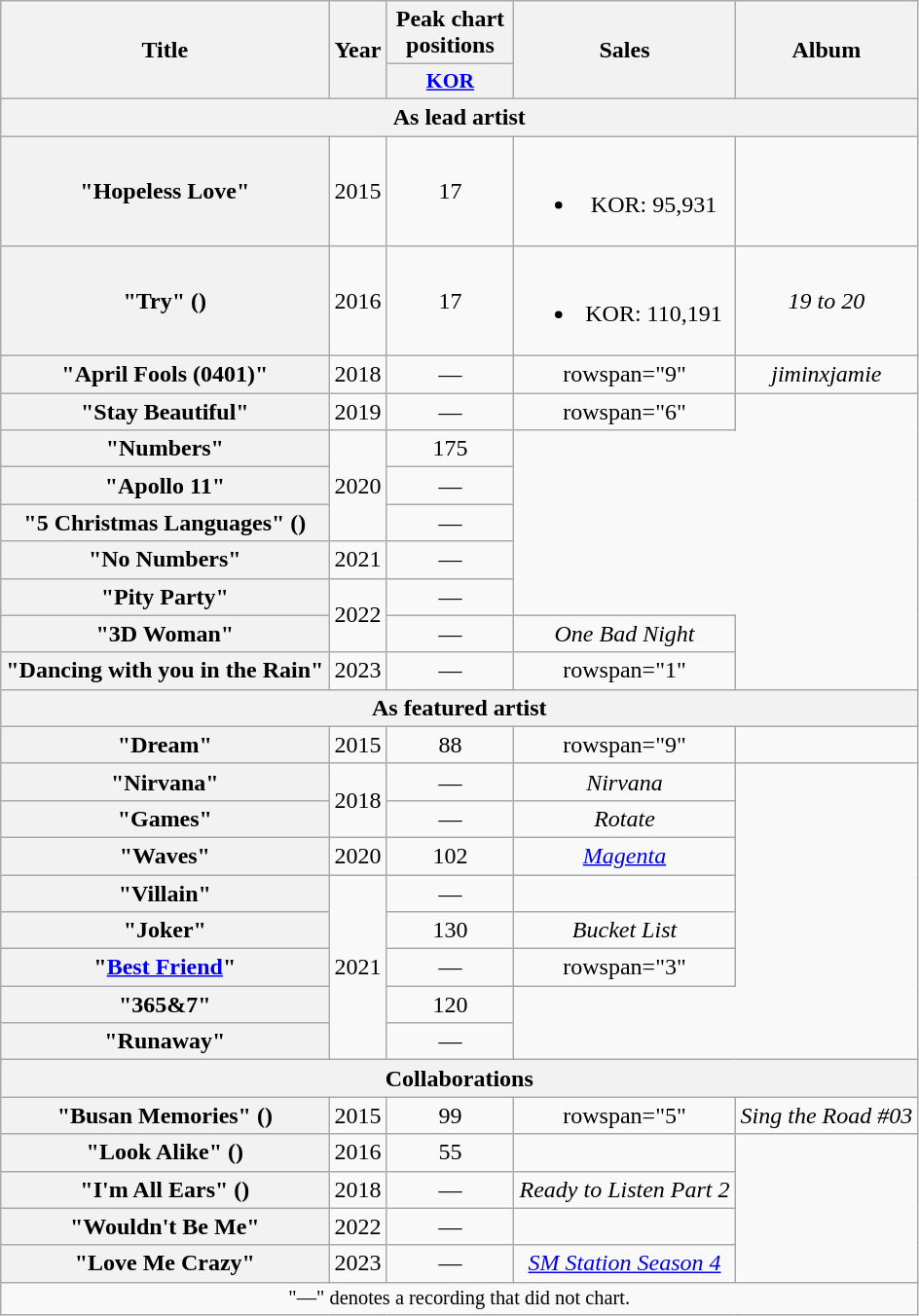<table class="wikitable plainrowheaders" style="text-align:center;">
<tr>
<th scope="col" rowspan="2">Title</th>
<th scope="col" rowspan="2">Year</th>
<th scope="col" colspan="1" style="width:5em;">Peak chart positions</th>
<th scope="col" rowspan="2">Sales</th>
<th scope="col" rowspan="2">Album</th>
</tr>
<tr>
<th scope="col" style="width:3em;font-size:90%;"><a href='#'>KOR</a><br></th>
</tr>
<tr>
<th colspan="5">As lead artist</th>
</tr>
<tr>
<th scope="row">"Hopeless Love"</th>
<td>2015</td>
<td>17</td>
<td><br><ul><li>KOR: 95,931</li></ul></td>
<td></td>
</tr>
<tr>
<th scope="row">"Try" ()</th>
<td>2016</td>
<td>17</td>
<td><br><ul><li>KOR: 110,191</li></ul></td>
<td><em>19 to 20</em></td>
</tr>
<tr>
<th scope="row">"April Fools (0401)"</th>
<td>2018</td>
<td>—</td>
<td>rowspan="9" </td>
<td><em>jiminxjamie</em></td>
</tr>
<tr>
<th scope="row">"Stay Beautiful"</th>
<td>2019</td>
<td>—</td>
<td>rowspan="6" </td>
</tr>
<tr>
<th scope="row">"Numbers" <br></th>
<td rowspan="3">2020</td>
<td>175</td>
</tr>
<tr>
<th scope="row">"Apollo 11" <br></th>
<td>—</td>
</tr>
<tr>
<th scope="row">"5 Christmas Languages" ()</th>
<td>—</td>
</tr>
<tr>
<th scope="row">"No Numbers" <br></th>
<td>2021</td>
<td>—</td>
</tr>
<tr>
<th scope="row">"Pity Party"</th>
<td rowspan="2">2022</td>
<td>—</td>
</tr>
<tr>
<th scope="row">"3D Woman"</th>
<td>—</td>
<td><em>One Bad Night</em></td>
</tr>
<tr>
<th scope="row">"Dancing with you in the Rain"</th>
<td>2023</td>
<td>—</td>
<td>rowspan="1" </td>
</tr>
<tr>
<th colspan="5">As featured artist</th>
</tr>
<tr>
<th scope="row">"Dream"<br></th>
<td>2015</td>
<td>88</td>
<td>rowspan="9" </td>
<td></td>
</tr>
<tr>
<th scope="row">"Nirvana"<br></th>
<td rowspan="2">2018</td>
<td>—</td>
<td><em>Nirvana</em></td>
</tr>
<tr>
<th scope="row">"Games"<br></th>
<td>—</td>
<td><em>Rotate</em></td>
</tr>
<tr>
<th scope="row">"Waves"<br></th>
<td>2020</td>
<td>102</td>
<td><em><a href='#'>Magenta</a></em></td>
</tr>
<tr>
<th scope="row">"Villain"<br></th>
<td rowspan="5">2021</td>
<td>—</td>
<td></td>
</tr>
<tr>
<th scope="row">"Joker"<br></th>
<td>130</td>
<td><em>Bucket List</em></td>
</tr>
<tr>
<th scope="row">"<a href='#'>Best Friend</a>"<br></th>
<td>—</td>
<td>rowspan="3" </td>
</tr>
<tr>
<th scope="row">"365&7"<br></th>
<td>120</td>
</tr>
<tr>
<th scope="row">"Runaway"<br></th>
<td>—</td>
</tr>
<tr>
<th colspan="5">Collaborations</th>
</tr>
<tr>
<th scope="row">"Busan Memories" ()<br></th>
<td>2015</td>
<td>99</td>
<td>rowspan="5" </td>
<td><em>Sing the Road #03</em></td>
</tr>
<tr>
<th scope="row">"Look Alike" ()<br></th>
<td>2016</td>
<td>55</td>
<td></td>
</tr>
<tr>
<th scope="row">"I'm All Ears" ()<br></th>
<td>2018</td>
<td>—</td>
<td><em>Ready to Listen Part 2</em></td>
</tr>
<tr>
<th scope="row">"Wouldn't Be Me" <br></th>
<td>2022</td>
<td>—</td>
<td></td>
</tr>
<tr>
<th scope="row">"Love Me Crazy" <br></th>
<td>2023</td>
<td>—</td>
<td><em><a href='#'>SM Station Season 4</a></em></td>
</tr>
<tr>
<td colspan="5" style="font-size:85%">"—" denotes a recording that did not chart.</td>
</tr>
</table>
